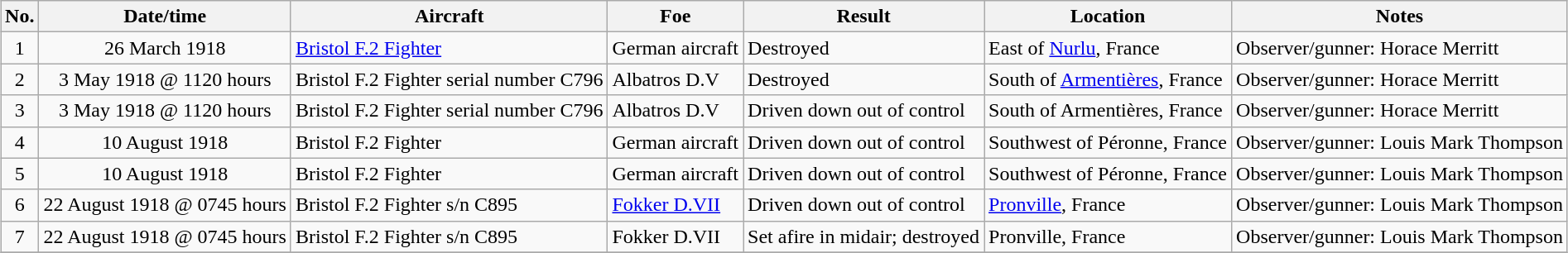<table class="wikitable" border="1" style="margin: 1em auto 1em auto">
<tr>
<th>No.</th>
<th>Date/time</th>
<th>Aircraft</th>
<th>Foe</th>
<th>Result</th>
<th>Location</th>
<th>Notes</th>
</tr>
<tr>
<td align="center">1</td>
<td align="center">26 March 1918</td>
<td><a href='#'>Bristol F.2 Fighter</a></td>
<td>German aircraft</td>
<td>Destroyed</td>
<td>East of <a href='#'>Nurlu</a>, France</td>
<td>Observer/gunner: Horace Merritt</td>
</tr>
<tr>
<td align="center">2</td>
<td align="center">3 May 1918 @ 1120 hours</td>
<td>Bristol F.2 Fighter serial number C796</td>
<td>Albatros D.V</td>
<td>Destroyed</td>
<td>South of <a href='#'>Armentières</a>, France</td>
<td>Observer/gunner: Horace Merritt</td>
</tr>
<tr>
<td align="center">3</td>
<td align="center">3 May 1918 @ 1120 hours</td>
<td>Bristol F.2 Fighter serial number C796</td>
<td>Albatros D.V</td>
<td>Driven down out of control</td>
<td>South of Armentières, France</td>
<td>Observer/gunner: Horace Merritt</td>
</tr>
<tr>
<td align="center">4</td>
<td align="center">10 August 1918</td>
<td>Bristol F.2 Fighter</td>
<td>German aircraft</td>
<td>Driven down out of control</td>
<td>Southwest of Péronne, France</td>
<td>Observer/gunner: Louis Mark Thompson</td>
</tr>
<tr>
<td align="center">5</td>
<td align="center">10 August 1918</td>
<td>Bristol F.2 Fighter</td>
<td>German aircraft</td>
<td>Driven down out of control</td>
<td>Southwest of Péronne, France</td>
<td>Observer/gunner: Louis Mark Thompson</td>
</tr>
<tr>
<td align="center">6</td>
<td align="center">22 August 1918 @ 0745 hours</td>
<td>Bristol F.2 Fighter s/n C895</td>
<td><a href='#'>Fokker D.VII</a></td>
<td>Driven down out of control</td>
<td><a href='#'>Pronville</a>, France</td>
<td>Observer/gunner: Louis Mark Thompson</td>
</tr>
<tr>
<td align="center">7</td>
<td align="center">22 August 1918 @ 0745 hours</td>
<td>Bristol F.2 Fighter s/n C895</td>
<td>Fokker D.VII</td>
<td>Set afire in midair; destroyed</td>
<td>Pronville, France</td>
<td>Observer/gunner: Louis Mark Thompson</td>
</tr>
<tr>
</tr>
</table>
